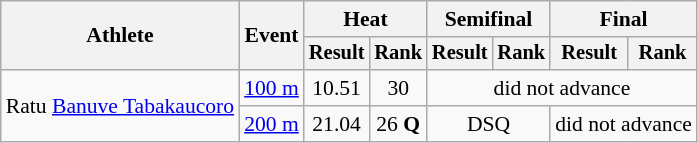<table class="wikitable" style="font-size:90%">
<tr>
<th rowspan=2>Athlete</th>
<th rowspan=2>Event</th>
<th colspan=2>Heat</th>
<th colspan=2>Semifinal</th>
<th colspan=2>Final</th>
</tr>
<tr style="font-size:95%">
<th>Result</th>
<th>Rank</th>
<th>Result</th>
<th>Rank</th>
<th>Result</th>
<th>Rank</th>
</tr>
<tr align=center>
<td align=left rowspan=2>Ratu <a href='#'>Banuve Tabakaucoro</a></td>
<td align=left><a href='#'>100 m</a></td>
<td>10.51</td>
<td>30</td>
<td colspan=4>did not advance</td>
</tr>
<tr align=center>
<td align=left><a href='#'>200 m</a></td>
<td>21.04</td>
<td>26 <strong>Q</strong></td>
<td colspan=2>DSQ</td>
<td colspan=2>did not advance</td>
</tr>
</table>
